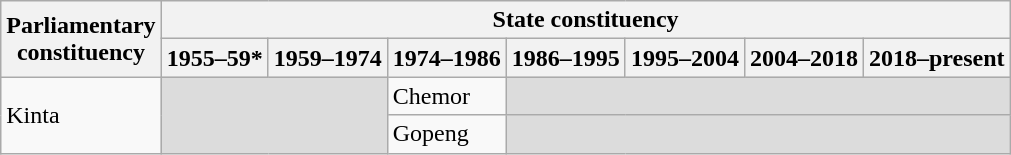<table class="wikitable">
<tr>
<th rowspan="2">Parliamentary<br>constituency</th>
<th colspan="7">State constituency</th>
</tr>
<tr>
<th>1955–59*</th>
<th>1959–1974</th>
<th>1974–1986</th>
<th>1986–1995</th>
<th>1995–2004</th>
<th>2004–2018</th>
<th>2018–present</th>
</tr>
<tr>
<td rowspan="2">Kinta</td>
<td colspan="2" rowspan="2" bgcolor="dcdcdc"></td>
<td>Chemor</td>
<td colspan="4" bgcolor="dcdcdc"></td>
</tr>
<tr>
<td>Gopeng</td>
<td colspan="4" bgcolor="dcdcdc"></td>
</tr>
</table>
